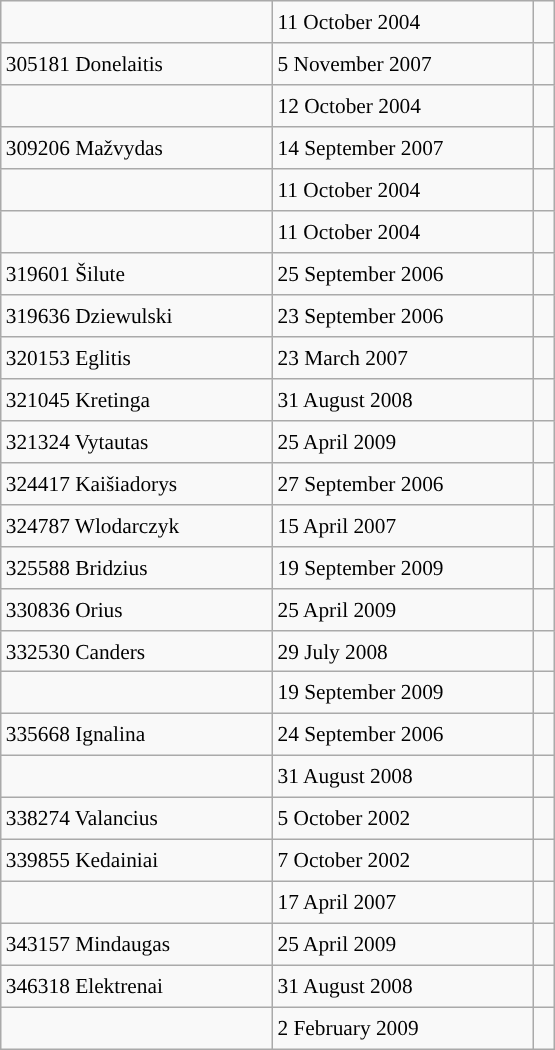<table class="wikitable" style="font-size: 89%; float: left; width: 26em; margin-right: 1em; height: 700px;">
<tr>
<td></td>
<td>11 October 2004</td>
<td> </td>
</tr>
<tr>
<td>305181 Donelaitis</td>
<td>5 November 2007</td>
<td></td>
</tr>
<tr>
<td></td>
<td>12 October 2004</td>
<td> </td>
</tr>
<tr>
<td>309206 Mažvydas</td>
<td>14 September 2007</td>
<td> </td>
</tr>
<tr>
<td></td>
<td>11 October 2004</td>
<td> </td>
</tr>
<tr>
<td></td>
<td>11 October 2004</td>
<td> </td>
</tr>
<tr>
<td>319601 Šilute</td>
<td>25 September 2006</td>
<td> </td>
</tr>
<tr>
<td>319636 Dziewulski</td>
<td>23 September 2006</td>
<td> </td>
</tr>
<tr>
<td>320153 Eglitis</td>
<td>23 March 2007</td>
<td></td>
</tr>
<tr>
<td>321045 Kretinga</td>
<td>31 August 2008</td>
<td> </td>
</tr>
<tr>
<td>321324 Vytautas</td>
<td>25 April 2009</td>
<td> </td>
</tr>
<tr>
<td>324417 Kaišiadorys</td>
<td>27 September 2006</td>
<td> </td>
</tr>
<tr>
<td>324787 Wlodarczyk</td>
<td>15 April 2007</td>
<td></td>
</tr>
<tr>
<td>325588 Bridzius</td>
<td>19 September 2009</td>
<td> </td>
</tr>
<tr>
<td>330836 Orius</td>
<td>25 April 2009</td>
<td> </td>
</tr>
<tr>
<td>332530 Canders</td>
<td>29 July 2008</td>
<td> </td>
</tr>
<tr>
<td></td>
<td>19 September 2009</td>
<td> </td>
</tr>
<tr>
<td>335668 Ignalina</td>
<td>24 September 2006</td>
<td> </td>
</tr>
<tr>
<td></td>
<td>31 August 2008</td>
<td></td>
</tr>
<tr>
<td>338274 Valancius</td>
<td>5 October 2002</td>
<td></td>
</tr>
<tr>
<td>339855 Kedainiai</td>
<td>7 October 2002</td>
<td> </td>
</tr>
<tr>
<td></td>
<td>17 April 2007</td>
<td> </td>
</tr>
<tr>
<td>343157 Mindaugas</td>
<td>25 April 2009</td>
<td> </td>
</tr>
<tr>
<td>346318 Elektrenai</td>
<td>31 August 2008</td>
<td> </td>
</tr>
<tr>
<td></td>
<td>2 February 2009</td>
<td> </td>
</tr>
</table>
